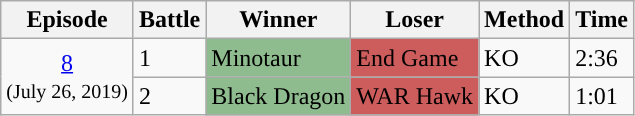<table class="wikitable">
<tr>
<th>Episode</th>
<th>Battle</th>
<th>Winner</th>
<th>Loser</th>
<th>Method</th>
<th>Time</th>
</tr>
<tr>
<td style="text-align:center;" rowspan="2"><a href='#'>8</a><br><small>(July 26, 2019)</small></td>
<td> 1</td>
<td style="background:DarkSeaGreen;">Minotaur</td>
<td style="background:IndianRed;">End Game</td>
<td>KO</td>
<td>2:36</td>
</tr>
<tr>
<td>2</td>
<td style="background:DarkSeaGreen;">Black Dragon</td>
<td style="background:IndianRed;">WAR Hawk</td>
<td>KO</td>
<td>1:01</td>
</tr>
</table>
